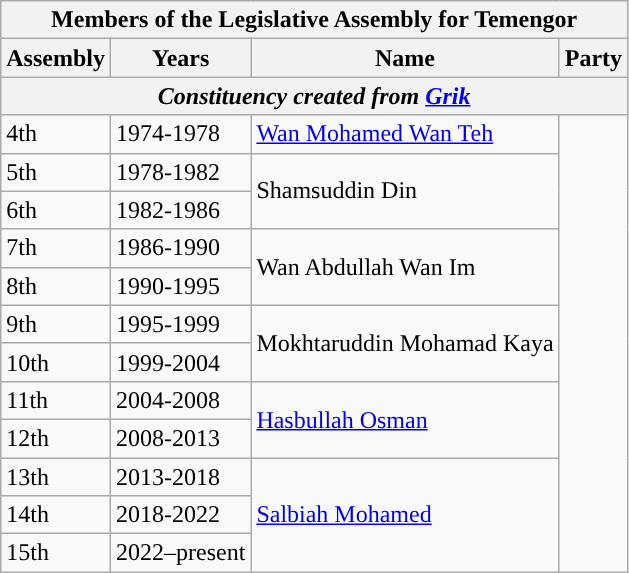<table class="wikitable">
<tr>
<th colspan="4">Members of the Legislative Assembly for Temengor</th>
</tr>
<tr>
<th>Assembly</th>
<th>Years</th>
<th>Name</th>
<th>Party</th>
</tr>
<tr>
<th colspan="4"><em>Constituency created from <a href='#'>Grik</a></em></th>
</tr>
<tr>
<td>4th</td>
<td>1974-1978</td>
<td><a href='#'>Wan Mohamed Wan Teh</a></td>
<td rowspan="12"></td>
</tr>
<tr>
<td>5th</td>
<td>1978-1982</td>
<td rowspan="2">Shamsuddin Din</td>
</tr>
<tr>
<td>6th</td>
<td>1982-1986</td>
</tr>
<tr>
<td>7th</td>
<td>1986-1990</td>
<td rowspan="2">Wan Abdullah Wan Im</td>
</tr>
<tr>
<td>8th</td>
<td>1990-1995</td>
</tr>
<tr>
<td>9th</td>
<td>1995-1999</td>
<td rowspan="2">Mokhtaruddin Mohamad Kaya</td>
</tr>
<tr>
<td>10th</td>
<td>1999-2004</td>
</tr>
<tr>
<td>11th</td>
<td>2004-2008</td>
<td rowspan="2"><a href='#'>Hasbullah Osman</a></td>
</tr>
<tr>
<td>12th</td>
<td>2008-2013</td>
</tr>
<tr>
<td>13th</td>
<td>2013-2018</td>
<td rowspan="3"><a href='#'>Salbiah Mohamed</a></td>
</tr>
<tr>
<td>14th</td>
<td>2018-2022</td>
</tr>
<tr>
<td>15th</td>
<td>2022–present</td>
</tr>
</table>
